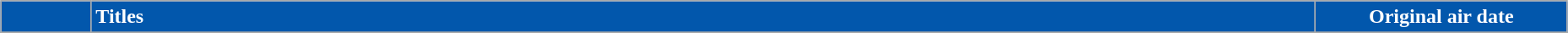<table class="wikitable" style="width:98%; margin:auto; background:#FFF;">
<tr style="color:white">
<th style="background-color:#0257AC;width:4em;"></th>
<th style="background-color:#0257AC;text-align:left;">Titles</th>
<th style="background-color:#0257AC;width:12em;">Original air date</th>
</tr>
<tr>
</tr>
</table>
